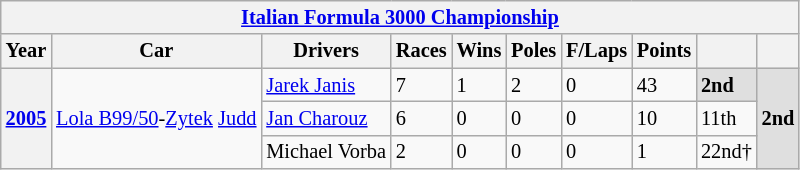<table class="wikitable" style="font-size:85%">
<tr>
<th colspan="10" align="center"><a href='#'>Italian Formula 3000 Championship</a></th>
</tr>
<tr>
<th>Year</th>
<th>Car</th>
<th>Drivers</th>
<th>Races</th>
<th>Wins</th>
<th>Poles</th>
<th>F/Laps</th>
<th>Points</th>
<th></th>
<th></th>
</tr>
<tr>
<th rowspan="3"><a href='#'>2005</a></th>
<td rowspan="3"><a href='#'>Lola B99/50</a>-<a href='#'>Zytek</a> <a href='#'>Judd</a></td>
<td> <a href='#'>Jarek Janis</a></td>
<td>7</td>
<td>1</td>
<td>2</td>
<td>0</td>
<td>43</td>
<td style="background:#DFDFDF;"><strong>2nd</strong></td>
<td rowspan="3" style="background:#DFDFDF;"><strong>2nd</strong></td>
</tr>
<tr>
<td> <a href='#'>Jan Charouz</a></td>
<td>6</td>
<td>0</td>
<td>0</td>
<td>0</td>
<td>10</td>
<td>11th</td>
</tr>
<tr>
<td> Michael Vorba</td>
<td>2</td>
<td>0</td>
<td>0</td>
<td>0</td>
<td>1</td>
<td>22nd†</td>
</tr>
</table>
